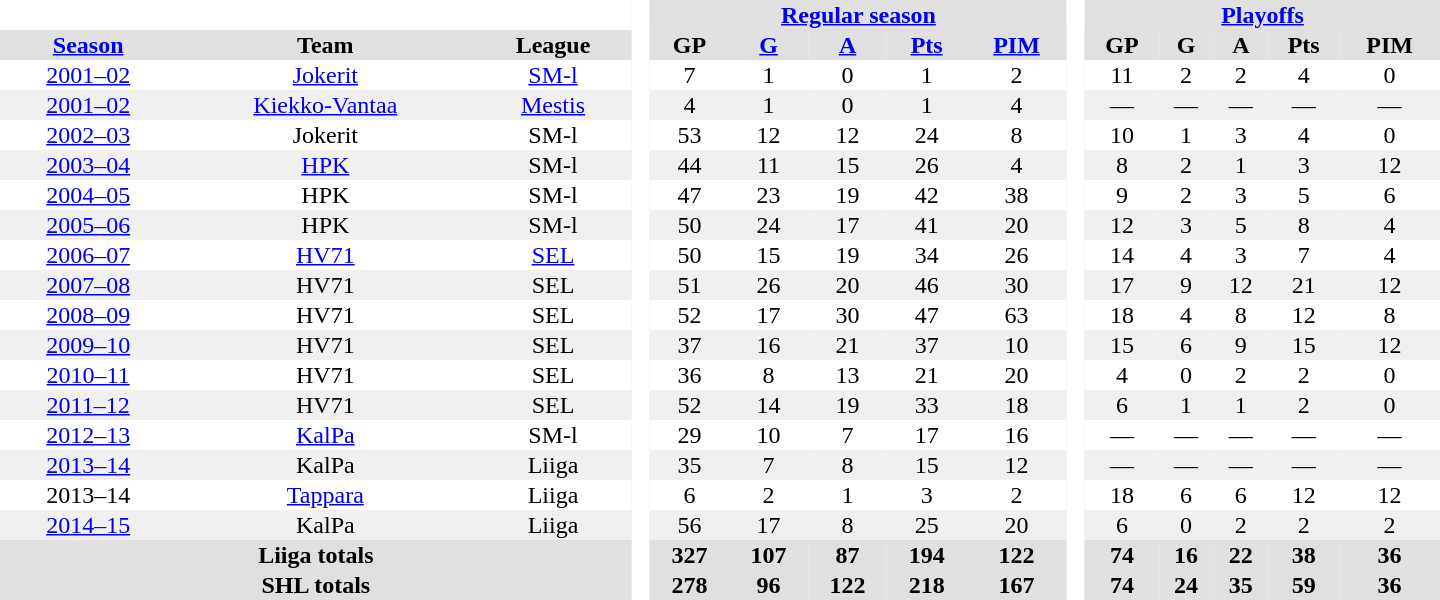<table border="0" cellpadding="1" cellspacing="0" style="text-align:center; width:60em;">
<tr style="background:#e0e0e0;">
<th colspan="3"  bgcolor="#ffffff"> </th>
<th rowspan="99" bgcolor="#ffffff"> </th>
<th colspan="5"><a href='#'>Regular season</a></th>
<th rowspan="99" bgcolor="#ffffff"> </th>
<th colspan="5"><a href='#'>Playoffs</a></th>
</tr>
<tr style="background:#e0e0e0;">
<th><a href='#'>Season</a></th>
<th>Team</th>
<th>League</th>
<th>GP</th>
<th><a href='#'>G</a></th>
<th><a href='#'>A</a></th>
<th><a href='#'>Pts</a></th>
<th><a href='#'>PIM</a></th>
<th>GP</th>
<th>G</th>
<th>A</th>
<th>Pts</th>
<th>PIM</th>
</tr>
<tr ALIGN="center">
<td><a href='#'>2001–02</a></td>
<td><a href='#'>Jokerit</a></td>
<td><a href='#'>SM-l</a></td>
<td>7</td>
<td>1</td>
<td>0</td>
<td>1</td>
<td>2</td>
<td>11</td>
<td>2</td>
<td>2</td>
<td>4</td>
<td>0</td>
</tr>
<tr ALIGN="center" bgcolor="#f0f0f0">
<td><a href='#'>2001–02</a></td>
<td><a href='#'>Kiekko-Vantaa</a></td>
<td><a href='#'>Mestis</a></td>
<td>4</td>
<td>1</td>
<td>0</td>
<td>1</td>
<td>4</td>
<td>—</td>
<td>—</td>
<td>—</td>
<td>—</td>
<td>—</td>
</tr>
<tr ALIGN="center">
<td><a href='#'>2002–03</a></td>
<td>Jokerit</td>
<td>SM-l</td>
<td>53</td>
<td>12</td>
<td>12</td>
<td>24</td>
<td>8</td>
<td>10</td>
<td>1</td>
<td>3</td>
<td>4</td>
<td>0</td>
</tr>
<tr ALIGN="center" bgcolor="#f0f0f0">
<td><a href='#'>2003–04</a></td>
<td><a href='#'>HPK</a></td>
<td>SM-l</td>
<td>44</td>
<td>11</td>
<td>15</td>
<td>26</td>
<td>4</td>
<td>8</td>
<td>2</td>
<td>1</td>
<td>3</td>
<td>12</td>
</tr>
<tr ALIGN="center">
<td><a href='#'>2004–05</a></td>
<td>HPK</td>
<td>SM-l</td>
<td>47</td>
<td>23</td>
<td>19</td>
<td>42</td>
<td>38</td>
<td>9</td>
<td>2</td>
<td>3</td>
<td>5</td>
<td>6</td>
</tr>
<tr ALIGN="center" bgcolor="#f0f0f0">
<td><a href='#'>2005–06</a></td>
<td>HPK</td>
<td>SM-l</td>
<td>50</td>
<td>24</td>
<td>17</td>
<td>41</td>
<td>20</td>
<td>12</td>
<td>3</td>
<td>5</td>
<td>8</td>
<td>4</td>
</tr>
<tr ALIGN="center">
<td><a href='#'>2006–07</a></td>
<td><a href='#'>HV71</a></td>
<td><a href='#'>SEL</a></td>
<td>50</td>
<td>15</td>
<td>19</td>
<td>34</td>
<td>26</td>
<td>14</td>
<td>4</td>
<td>3</td>
<td>7</td>
<td>4</td>
</tr>
<tr ALIGN="center" bgcolor="#f0f0f0">
<td><a href='#'>2007–08</a></td>
<td>HV71</td>
<td>SEL</td>
<td>51</td>
<td>26</td>
<td>20</td>
<td>46</td>
<td>30</td>
<td>17</td>
<td>9</td>
<td>12</td>
<td>21</td>
<td>12</td>
</tr>
<tr ALIGN="center">
<td><a href='#'>2008–09</a></td>
<td>HV71</td>
<td>SEL</td>
<td>52</td>
<td>17</td>
<td>30</td>
<td>47</td>
<td>63</td>
<td>18</td>
<td>4</td>
<td>8</td>
<td>12</td>
<td>8</td>
</tr>
<tr ALIGN="center" bgcolor="#f0f0f0">
<td><a href='#'>2009–10</a></td>
<td>HV71</td>
<td>SEL</td>
<td>37</td>
<td>16</td>
<td>21</td>
<td>37</td>
<td>10</td>
<td>15</td>
<td>6</td>
<td>9</td>
<td>15</td>
<td>12</td>
</tr>
<tr ALIGN="center">
<td><a href='#'>2010–11</a></td>
<td>HV71</td>
<td>SEL</td>
<td>36</td>
<td>8</td>
<td>13</td>
<td>21</td>
<td>20</td>
<td>4</td>
<td>0</td>
<td>2</td>
<td>2</td>
<td>0</td>
</tr>
<tr ALIGN="center" bgcolor="#f0f0f0">
<td><a href='#'>2011–12</a></td>
<td>HV71</td>
<td>SEL</td>
<td>52</td>
<td>14</td>
<td>19</td>
<td>33</td>
<td>18</td>
<td>6</td>
<td>1</td>
<td>1</td>
<td>2</td>
<td>0</td>
</tr>
<tr ALIGN="center">
<td><a href='#'>2012–13</a></td>
<td><a href='#'>KalPa</a></td>
<td>SM-l</td>
<td>29</td>
<td>10</td>
<td>7</td>
<td>17</td>
<td>16</td>
<td>—</td>
<td>—</td>
<td>—</td>
<td>—</td>
<td>—</td>
</tr>
<tr ALIGN="center" bgcolor="#f0f0f0">
<td><a href='#'>2013–14</a></td>
<td>KalPa</td>
<td>Liiga</td>
<td>35</td>
<td>7</td>
<td>8</td>
<td>15</td>
<td>12</td>
<td>—</td>
<td>—</td>
<td>—</td>
<td>—</td>
<td>—</td>
</tr>
<tr ALIGN="center">
<td>2013–14</td>
<td><a href='#'>Tappara</a></td>
<td>Liiga</td>
<td>6</td>
<td>2</td>
<td>1</td>
<td>3</td>
<td>2</td>
<td>18</td>
<td>6</td>
<td>6</td>
<td>12</td>
<td>12</td>
</tr>
<tr ALIGN="center" bgcolor="#f0f0f0">
<td><a href='#'>2014–15</a></td>
<td>KalPa</td>
<td>Liiga</td>
<td>56</td>
<td>17</td>
<td>8</td>
<td>25</td>
<td>20</td>
<td>6</td>
<td>0</td>
<td>2</td>
<td>2</td>
<td>2</td>
</tr>
<tr bgcolor="#e0e0e0">
<th colspan="3">Liiga totals</th>
<th>327</th>
<th>107</th>
<th>87</th>
<th>194</th>
<th>122</th>
<th>74</th>
<th>16</th>
<th>22</th>
<th>38</th>
<th>36</th>
</tr>
<tr bgcolor="#e0e0e0">
<th colspan="3">SHL totals</th>
<th>278</th>
<th>96</th>
<th>122</th>
<th>218</th>
<th>167</th>
<th>74</th>
<th>24</th>
<th>35</th>
<th>59</th>
<th>36</th>
</tr>
</table>
